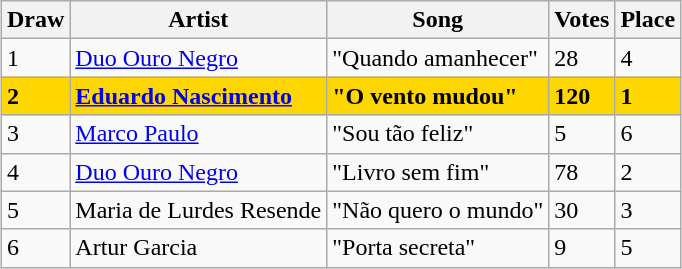<table class="sortable wikitable" style="margin: 1em auto 1em auto">
<tr>
<th>Draw</th>
<th>Artist</th>
<th>Song</th>
<th>Votes</th>
<th>Place</th>
</tr>
<tr>
<td>1</td>
<td><a href='#'>Duo Ouro Negro</a></td>
<td>"Quando amanhecer"</td>
<td>28</td>
<td>4</td>
</tr>
<tr style="font-weight:bold; background:#FFD700;">
<td>2</td>
<td><a href='#'>Eduardo Nascimento</a></td>
<td>"O vento mudou"</td>
<td>120</td>
<td>1</td>
</tr>
<tr>
<td>3</td>
<td><a href='#'>Marco Paulo</a></td>
<td>"Sou tão feliz"</td>
<td>5</td>
<td>6</td>
</tr>
<tr>
<td>4</td>
<td><a href='#'>Duo Ouro Negro</a></td>
<td>"Livro sem fim"</td>
<td>78</td>
<td>2</td>
</tr>
<tr>
<td>5</td>
<td>Maria de Lurdes Resende</td>
<td>"Não quero o mundo"</td>
<td>30</td>
<td>3</td>
</tr>
<tr>
<td>6</td>
<td>Artur Garcia</td>
<td>"Porta secreta"</td>
<td>9</td>
<td>5</td>
</tr>
</table>
